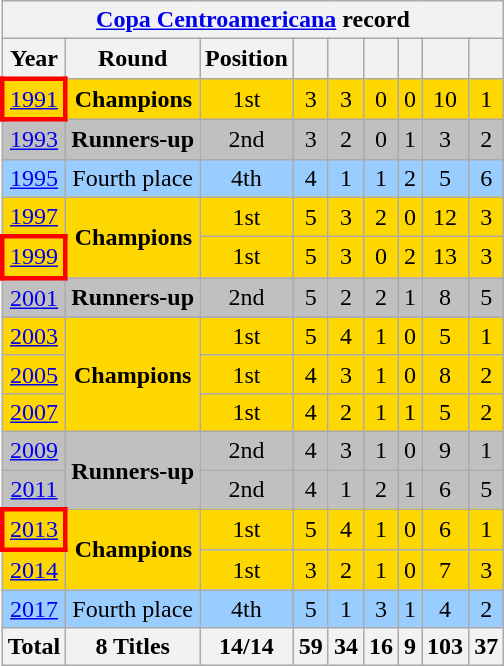<table class="wikitable" style="text-align: center;">
<tr>
<th colspan=9><a href='#'>Copa Centroamericana</a> record</th>
</tr>
<tr>
<th>Year</th>
<th>Round</th>
<th>Position</th>
<th></th>
<th></th>
<th></th>
<th></th>
<th></th>
<th></th>
</tr>
<tr style="background:Gold;">
<td style="border: 3px solid red"> <a href='#'>1991</a></td>
<td><strong>Champions</strong></td>
<td>1st</td>
<td>3</td>
<td>3</td>
<td>0</td>
<td>0</td>
<td>10</td>
<td>1</td>
</tr>
<tr style="background:Silver;">
<td> <a href='#'>1993</a></td>
<td><strong>Runners-up</strong></td>
<td>2nd</td>
<td>3</td>
<td>2</td>
<td>0</td>
<td>1</td>
<td>3</td>
<td>2</td>
</tr>
<tr style="background:#9acdff;">
<td> <a href='#'>1995</a></td>
<td>Fourth place</td>
<td>4th</td>
<td>4</td>
<td>1</td>
<td>1</td>
<td>2</td>
<td>5</td>
<td>6</td>
</tr>
<tr style="background:Gold;">
<td> <a href='#'>1997</a></td>
<td rowspan=2><strong>Champions</strong></td>
<td>1st</td>
<td>5</td>
<td>3</td>
<td>2</td>
<td>0</td>
<td>12</td>
<td>3</td>
</tr>
<tr style="background:Gold;">
<td style="border: 3px solid red"> <a href='#'>1999</a></td>
<td>1st</td>
<td>5</td>
<td>3</td>
<td>0</td>
<td>2</td>
<td>13</td>
<td>3</td>
</tr>
<tr style="background:Silver;">
<td> <a href='#'>2001</a></td>
<td><strong>Runners-up</strong></td>
<td>2nd</td>
<td>5</td>
<td>2</td>
<td>2</td>
<td>1</td>
<td>8</td>
<td>5</td>
</tr>
<tr style="background:Gold;">
<td> <a href='#'>2003</a></td>
<td rowspan=3><strong>Champions</strong></td>
<td>1st</td>
<td>5</td>
<td>4</td>
<td>1</td>
<td>0</td>
<td>5</td>
<td>1</td>
</tr>
<tr style="background:Gold;">
<td> <a href='#'>2005</a></td>
<td>1st</td>
<td>4</td>
<td>3</td>
<td>1</td>
<td>0</td>
<td>8</td>
<td>2</td>
</tr>
<tr style="background:Gold;">
<td> <a href='#'>2007</a></td>
<td>1st</td>
<td>4</td>
<td>2</td>
<td>1</td>
<td>1</td>
<td>5</td>
<td>2</td>
</tr>
<tr style="background:Silver;">
<td> <a href='#'>2009</a></td>
<td rowspan=2><strong>Runners-up</strong></td>
<td>2nd</td>
<td>4</td>
<td>3</td>
<td>1</td>
<td>0</td>
<td>9</td>
<td>1</td>
</tr>
<tr style="background:Silver;">
<td> <a href='#'>2011</a></td>
<td>2nd</td>
<td>4</td>
<td>1</td>
<td>2</td>
<td>1</td>
<td>6</td>
<td>5</td>
</tr>
<tr style="background:Gold;">
<td style="border: 3px solid red"> <a href='#'>2013</a></td>
<td rowspan=2><strong>Champions</strong></td>
<td>1st</td>
<td>5</td>
<td>4</td>
<td>1</td>
<td>0</td>
<td>6</td>
<td>1</td>
</tr>
<tr style="background:Gold;">
<td> <a href='#'>2014</a></td>
<td>1st</td>
<td>3</td>
<td>2</td>
<td>1</td>
<td>0</td>
<td>7</td>
<td>3</td>
</tr>
<tr style="background:#9acdff;">
<td> <a href='#'>2017</a></td>
<td>Fourth place</td>
<td>4th</td>
<td>5</td>
<td>1</td>
<td>3</td>
<td>1</td>
<td>4</td>
<td>2</td>
</tr>
<tr>
<th>Total</th>
<th>8 Titles</th>
<th>14/14</th>
<th>59</th>
<th>34</th>
<th>16</th>
<th>9</th>
<th>103</th>
<th>37</th>
</tr>
</table>
